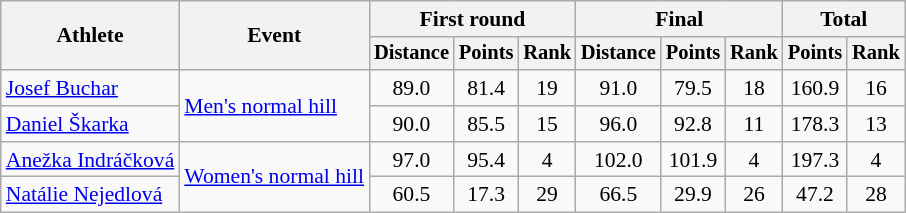<table class="wikitable" style="font-size:90%">
<tr>
<th rowspan=2>Athlete</th>
<th rowspan=2>Event</th>
<th colspan=3>First round</th>
<th colspan=3>Final</th>
<th colspan=2>Total</th>
</tr>
<tr style="font-size:95%">
<th>Distance</th>
<th>Points</th>
<th>Rank</th>
<th>Distance</th>
<th>Points</th>
<th>Rank</th>
<th>Points</th>
<th>Rank</th>
</tr>
<tr align=center>
<td align=left><a href='#'>Josef Buchar</a></td>
<td align=left rowspan=2><a href='#'>Men's normal hill</a></td>
<td>89.0</td>
<td>81.4</td>
<td>19</td>
<td>91.0</td>
<td>79.5</td>
<td>18</td>
<td>160.9</td>
<td>16</td>
</tr>
<tr align=center>
<td align=left><a href='#'>Daniel Škarka</a></td>
<td>90.0</td>
<td>85.5</td>
<td>15</td>
<td>96.0</td>
<td>92.8</td>
<td>11</td>
<td>178.3</td>
<td>13</td>
</tr>
<tr align=center>
<td align=left><a href='#'>Anežka Indráčková</a></td>
<td align=left rowspan=2><a href='#'>Women's normal hill</a></td>
<td>97.0</td>
<td>95.4</td>
<td>4</td>
<td>102.0</td>
<td>101.9</td>
<td>4</td>
<td>197.3</td>
<td>4</td>
</tr>
<tr align=center>
<td align=left><a href='#'>Natálie Nejedlová</a></td>
<td>60.5</td>
<td>17.3</td>
<td>29</td>
<td>66.5</td>
<td>29.9</td>
<td>26</td>
<td>47.2</td>
<td>28</td>
</tr>
</table>
